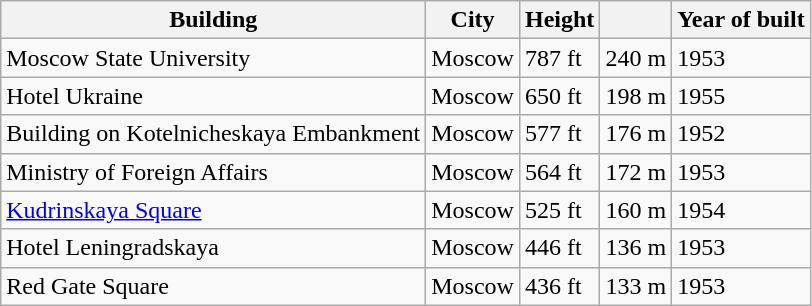<table class="wikitable">
<tr>
<th>Building</th>
<th>City</th>
<th>Height</th>
<th></th>
<th>Year of built</th>
</tr>
<tr>
<td>Moscow State University</td>
<td>Moscow</td>
<td>787 ft</td>
<td>240 m</td>
<td>1953</td>
</tr>
<tr>
<td>Hotel Ukraine</td>
<td>Moscow</td>
<td>650 ft</td>
<td>198 m</td>
<td>1955</td>
</tr>
<tr>
<td>Building on Kotelnicheskaya Embankment</td>
<td>Moscow</td>
<td>577 ft</td>
<td>176 m</td>
<td>1952</td>
</tr>
<tr>
<td>Ministry of Foreign Affairs</td>
<td>Moscow</td>
<td>564 ft</td>
<td>172 m</td>
<td>1953</td>
</tr>
<tr>
<td><a href='#'>Kudrinskaya Square</a></td>
<td>Moscow</td>
<td>525 ft</td>
<td>160 m</td>
<td>1954</td>
</tr>
<tr>
<td>Hotel Leningradskaya</td>
<td>Moscow</td>
<td>446 ft</td>
<td>136 m</td>
<td>1953</td>
</tr>
<tr>
<td>Red Gate Square</td>
<td>Moscow</td>
<td>436 ft</td>
<td>133 m</td>
<td>1953</td>
</tr>
</table>
